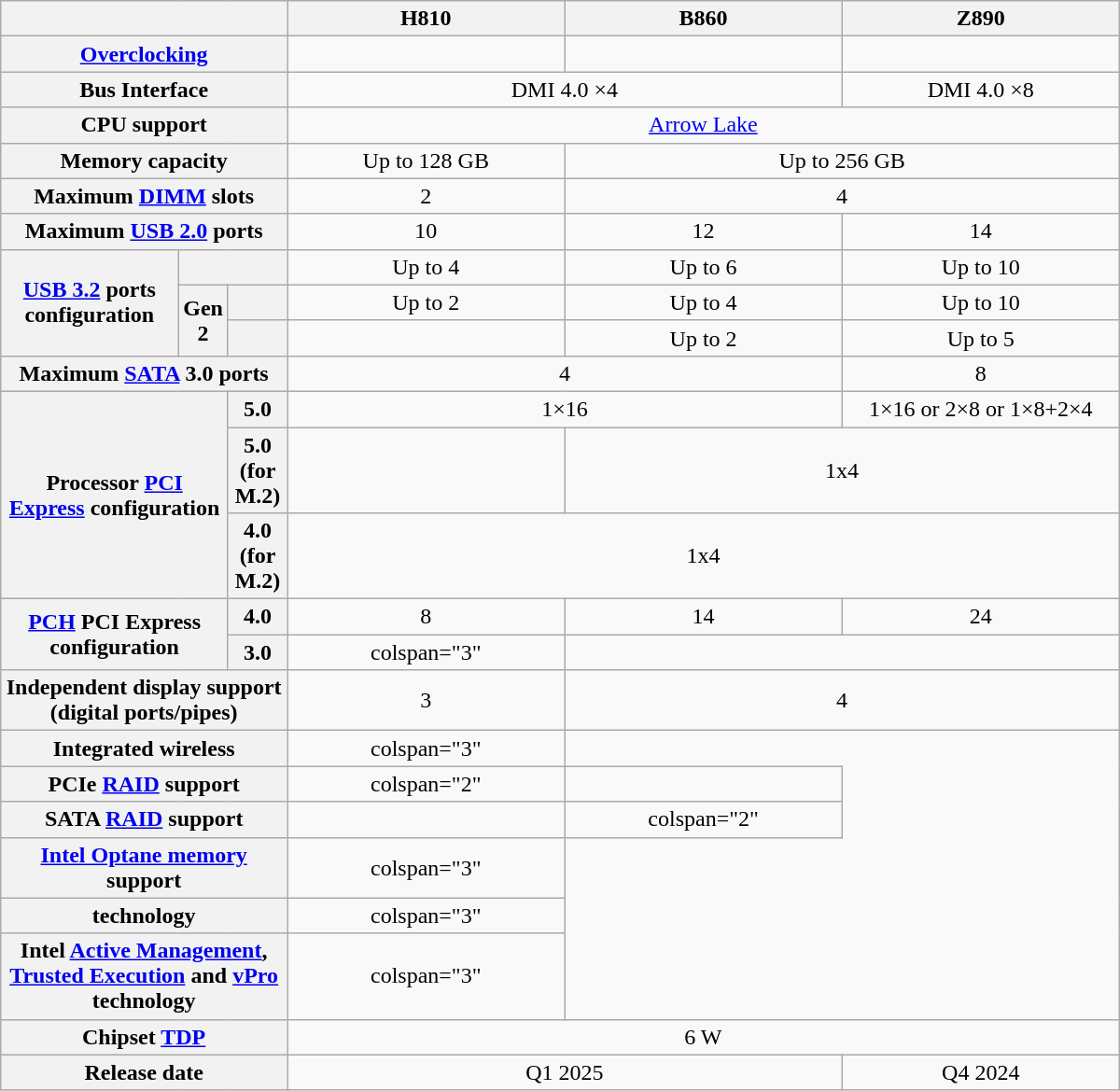<table class="wikitable sticky-header" style="text-align: center; max-width: 50em;">
<tr>
<th colspan="3" scope="col" width="25%"></th>
<th scope="col" width="25%">H810</th>
<th scope="col" width="25%">B860</th>
<th scope="col" width="25%">Z890</th>
</tr>
<tr>
<th colspan="3"><a href='#'>Overclocking</a></th>
<td></td>
<td></td>
<td></td>
</tr>
<tr>
<th colspan="3">Bus Interface</th>
<td colspan="2">DMI 4.0 ×4</td>
<td>DMI 4.0 ×8</td>
</tr>
<tr>
<th colspan="3">CPU support</th>
<td colspan="3"><a href='#'>Arrow Lake</a></td>
</tr>
<tr>
<th colspan="3">Memory capacity</th>
<td>Up to 128 GB</td>
<td colspan="2">Up to 256 GB</td>
</tr>
<tr>
<th colspan="3">Maximum <a href='#'>DIMM</a> slots</th>
<td>2</td>
<td colspan="2">4</td>
</tr>
<tr>
<th colspan="3">Maximum <a href='#'>USB 2.0</a> ports</th>
<td>10</td>
<td>12</td>
<td>14</td>
</tr>
<tr>
<th rowspan="3"><a href='#'>USB 3.2</a> ports configuration</th>
<th colspan="2"></th>
<td>Up to 4</td>
<td>Up to 6</td>
<td>Up to 10</td>
</tr>
<tr>
<th rowspan="2">Gen 2</th>
<th></th>
<td>Up to 2</td>
<td>Up to 4</td>
<td>Up to 10</td>
</tr>
<tr>
<th></th>
<td></td>
<td>Up to 2</td>
<td>Up to 5</td>
</tr>
<tr>
<th colspan="3">Maximum <a href='#'>SATA</a> 3.0 ports</th>
<td colspan="2">4</td>
<td>8</td>
</tr>
<tr>
<th rowspan="3" colspan="2">Processor <a href='#'>PCI Express</a> configuration</th>
<th>5.0</th>
<td colspan="2">1×16</td>
<td>1×16 or 2×8 or 1×8+2×4</td>
</tr>
<tr>
<th>5.0<br>(for M.2)</th>
<td></td>
<td colspan="2">1x4</td>
</tr>
<tr>
<th>4.0<br>(for M.2)</th>
<td colspan="3">1x4</td>
</tr>
<tr>
<th rowspan="2" colspan="2"><a href='#'>PCH</a> PCI Express configuration</th>
<th>4.0</th>
<td>8</td>
<td>14</td>
<td>24</td>
</tr>
<tr>
<th>3.0</th>
<td>colspan="3" </td>
</tr>
<tr>
<th colspan="3">Independent display support (digital ports/pipes)</th>
<td>3</td>
<td colspan="2">4</td>
</tr>
<tr>
<th colspan="3">Integrated wireless</th>
<td>colspan="3" </td>
</tr>
<tr>
<th colspan="3">PCIe <a href='#'>RAID</a> support</th>
<td>colspan="2" </td>
<td></td>
</tr>
<tr>
<th colspan="3">SATA <a href='#'>RAID</a> support</th>
<td></td>
<td>colspan="2" </td>
</tr>
<tr>
<th colspan="3"><a href='#'>Intel Optane memory</a> support</th>
<td>colspan="3" </td>
</tr>
<tr>
<th colspan="3"> technology</th>
<td>colspan="3" </td>
</tr>
<tr>
<th colspan="3">Intel <a href='#'>Active Management</a>, <a href='#'>Trusted Execution</a> and <a href='#'>vPro</a> technology</th>
<td>colspan="3" </td>
</tr>
<tr>
<th colspan="3">Chipset <a href='#'>TDP</a></th>
<td colspan="3">6 W</td>
</tr>
<tr>
<th colspan="3">Release date</th>
<td colspan="2">Q1 2025</td>
<td>Q4 2024</td>
</tr>
</table>
